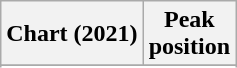<table class="wikitable sortable plainrowheaders" style="text-align:center">
<tr>
<th scope="col">Chart (2021)</th>
<th scope="col">Peak<br>position</th>
</tr>
<tr>
</tr>
<tr>
</tr>
<tr>
</tr>
<tr>
</tr>
<tr>
</tr>
</table>
